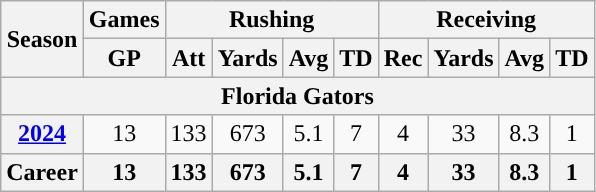<table class="wikitable" style="text-align:center;">
<tr>
<th rowspan="2">Season</th>
<th>Games</th>
<th colspan="4">Rushing</th>
<th colspan="4">Receiving</th>
</tr>
<tr>
<th>GP</th>
<th>Att</th>
<th>Yards</th>
<th>Avg</th>
<th>TD</th>
<th>Rec</th>
<th>Yards</th>
<th>Avg</th>
<th>TD</th>
</tr>
<tr>
<th colspan="12">Florida Gators</th>
</tr>
<tr>
<th><a href='#'>2024</a></th>
<td>13</td>
<td>133</td>
<td>673</td>
<td>5.1</td>
<td>7</td>
<td>4</td>
<td>33</td>
<td>8.3</td>
<td>1</td>
</tr>
<tr>
<th>Career</th>
<th>13</th>
<th>133</th>
<th>673</th>
<th>5.1</th>
<th>7</th>
<th>4</th>
<th>33</th>
<th>8.3</th>
<th>1</th>
</tr>
</table>
